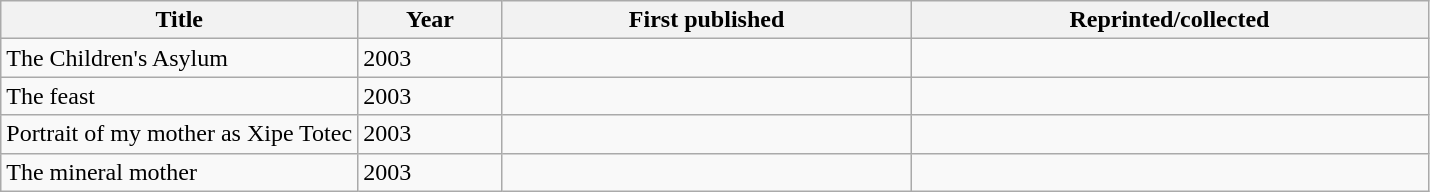<table class='wikitable sortable'>
<tr>
<th width=25%>Title</th>
<th>Year</th>
<th>First published</th>
<th>Reprinted/collected</th>
</tr>
<tr>
<td>The Children's Asylum</td>
<td>2003</td>
<td></td>
<td></td>
</tr>
<tr>
<td>The feast</td>
<td>2003</td>
<td></td>
<td></td>
</tr>
<tr>
<td>Portrait of my mother as Xipe Totec</td>
<td>2003</td>
<td></td>
<td></td>
</tr>
<tr>
<td>The mineral mother</td>
<td>2003</td>
<td></td>
<td></td>
</tr>
</table>
